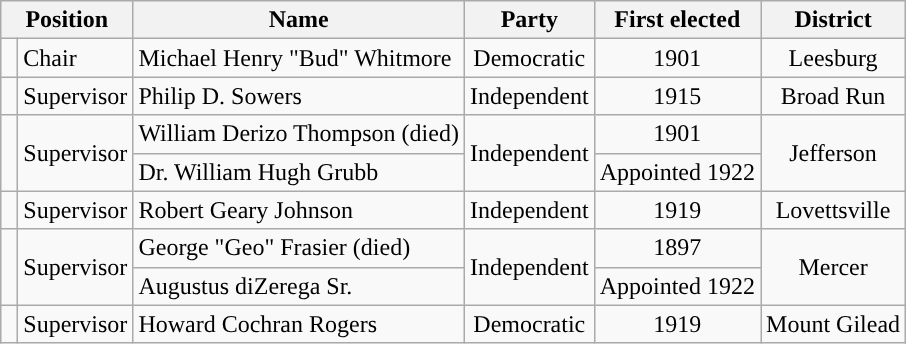<table class="wikitable">
<tr>
<th colspan="2">Position</th>
<th>Name</th>
<th>Party</th>
<th>First elected</th>
<th>District</th>
</tr>
<tr>
<td style="background-color:"> </td>
<td>Chair</td>
<td>Michael Henry "Bud" Whitmore</td>
<td style="text-align:center;">Democratic</td>
<td style="text-align:center;">1901</td>
<td style="text-align:center;">Leesburg</td>
</tr>
<tr>
<td style="background-color:"> </td>
<td>Supervisor</td>
<td>Philip D. Sowers</td>
<td style="text-align:center;">Independent</td>
<td style="text-align:center;">1915</td>
<td style="text-align:center;">Broad Run</td>
</tr>
<tr>
<td rowspan="2" style="background-color:"> </td>
<td rowspan="2">Supervisor</td>
<td>William Derizo Thompson (died)</td>
<td rowspan="2" style="text-align:center;">Independent</td>
<td style="text-align:center;">1901</td>
<td rowspan="2" style="text-align:center;">Jefferson</td>
</tr>
<tr>
<td>Dr. William Hugh Grubb</td>
<td style="text-align:center;">Appointed 1922</td>
</tr>
<tr>
<td style="background-color:"> </td>
<td>Supervisor</td>
<td>Robert Geary Johnson</td>
<td style="text-align:center;">Independent</td>
<td style="text-align:center;">1919</td>
<td style="text-align:center;">Lovettsville</td>
</tr>
<tr>
<td rowspan="2" style="background-color:"> </td>
<td rowspan="2">Supervisor</td>
<td>George "Geo" Frasier (died)</td>
<td rowspan="2" style="text-align:center;">Independent</td>
<td style="text-align:center;">1897</td>
<td rowspan="2" style="text-align:center;">Mercer</td>
</tr>
<tr>
<td>Augustus diZerega Sr.</td>
<td style="text-align:center;">Appointed 1922</td>
</tr>
<tr>
<td style="background-color:"> </td>
<td>Supervisor</td>
<td>Howard Cochran Rogers</td>
<td style="text-align:center;">Democratic</td>
<td style="text-align:center;">1919</td>
<td style="text-align:center;">Mount Gilead</td>
</tr>
</table>
